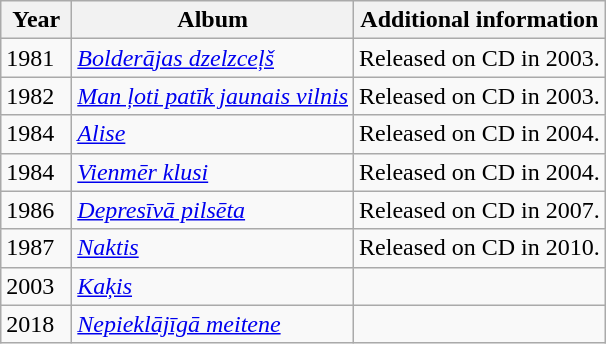<table class="wikitable">
<tr>
<th align="left" valign="top" width="40">Year</th>
<th align="left" valign="top">Album</th>
<th align="left" valign="top">Additional information</th>
</tr>
<tr>
<td align="left" valign="top">1981</td>
<td align="left" valign="top"><em><a href='#'>Bolderājas dzelzceļš</a></em></td>
<td align="left" valign="top">Released on CD in 2003.</td>
</tr>
<tr>
<td align="left" valign="top">1982</td>
<td align="left" valign="top"><em><a href='#'>Man ļoti patīk jaunais vilnis</a></em></td>
<td align="left" valign="top">Released on CD in 2003.</td>
</tr>
<tr>
<td align="left" valign="top">1984</td>
<td align="left" valign="top"><em><a href='#'>Alise</a></em></td>
<td align="left" valign="top">Released on CD in 2004.</td>
</tr>
<tr>
<td align="left" valign="top">1984</td>
<td align="left" valign="top"><em><a href='#'>Vienmēr klusi</a></em></td>
<td align="left" valign="top">Released on CD in 2004.</td>
</tr>
<tr>
<td align="left" valign="top">1986</td>
<td align="left" valign="top"><em><a href='#'>Depresīvā pilsēta</a></em></td>
<td align="left" valign="top">Released on CD in 2007.</td>
</tr>
<tr>
<td align="left" valign="top">1987</td>
<td align="left" valign="top"><em><a href='#'>Naktis</a></em></td>
<td align="left" valign="top">Released on CD in 2010.</td>
</tr>
<tr>
<td align="left" valign="top">2003</td>
<td align="left" valign="top"><em><a href='#'>Kaķis</a></em></td>
<td align="left" valign="top"></td>
</tr>
<tr>
<td align="left" valign="top">2018</td>
<td align="left" valign="top"><em><a href='#'>Nepieklājīgā meitene</a></em></td>
<td align="left" valign="top"></td>
</tr>
</table>
